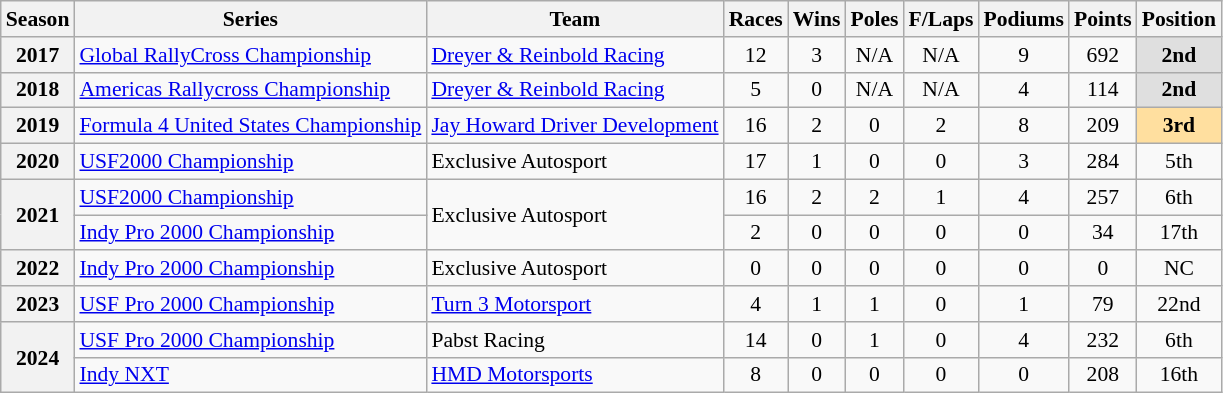<table class="wikitable" style="font-size: 90%; text-align:center">
<tr>
<th>Season</th>
<th>Series</th>
<th>Team</th>
<th>Races</th>
<th>Wins</th>
<th><strong>Poles</strong></th>
<th>F/Laps</th>
<th>Podiums</th>
<th>Points</th>
<th>Position</th>
</tr>
<tr>
<th>2017</th>
<td align="left"><a href='#'>Global RallyCross Championship</a></td>
<td align="left"><a href='#'>Dreyer & Reinbold Racing</a></td>
<td>12</td>
<td>3</td>
<td>N/A</td>
<td>N/A</td>
<td>9</td>
<td>692</td>
<td style="background:#DFDFDF;"><strong>2nd</strong></td>
</tr>
<tr>
<th>2018</th>
<td align="left"><a href='#'>Americas Rallycross Championship</a></td>
<td align="left"><a href='#'>Dreyer & Reinbold Racing</a></td>
<td>5</td>
<td>0</td>
<td>N/A</td>
<td>N/A</td>
<td>4</td>
<td>114</td>
<td style="background:#DFDFDF;"><strong>2nd</strong></td>
</tr>
<tr>
<th>2019</th>
<td align="left"><a href='#'>Formula 4 United States Championship</a></td>
<td align="left"><a href='#'>Jay Howard Driver Development</a></td>
<td>16</td>
<td>2</td>
<td>0</td>
<td>2</td>
<td>8</td>
<td>209</td>
<td style="background:#FFDF9F;"><strong>3rd</strong></td>
</tr>
<tr>
<th rowspan="1">2020</th>
<td align="left"><a href='#'>USF2000 Championship</a></td>
<td align="left">Exclusive Autosport</td>
<td>17</td>
<td>1</td>
<td>0</td>
<td>0</td>
<td>3</td>
<td>284</td>
<td>5th</td>
</tr>
<tr>
<th rowspan="2">2021</th>
<td align="left"><a href='#'>USF2000 Championship</a></td>
<td rowspan="2" align="left">Exclusive Autosport</td>
<td>16</td>
<td>2</td>
<td>2</td>
<td>1</td>
<td>4</td>
<td>257</td>
<td>6th</td>
</tr>
<tr>
<td align=left><a href='#'>Indy Pro 2000 Championship</a></td>
<td>2</td>
<td>0</td>
<td>0</td>
<td>0</td>
<td>0</td>
<td>34</td>
<td>17th</td>
</tr>
<tr>
<th>2022</th>
<td align=left><a href='#'>Indy Pro 2000 Championship</a></td>
<td align=left>Exclusive Autosport</td>
<td>0</td>
<td>0</td>
<td>0</td>
<td>0</td>
<td>0</td>
<td>0</td>
<td>NC</td>
</tr>
<tr>
<th>2023</th>
<td align=left><a href='#'>USF Pro 2000 Championship</a></td>
<td align=left><a href='#'>Turn 3 Motorsport</a></td>
<td>4</td>
<td>1</td>
<td>1</td>
<td>0</td>
<td>1</td>
<td>79</td>
<td>22nd</td>
</tr>
<tr>
<th rowspan="2">2024</th>
<td align=left><a href='#'>USF Pro 2000 Championship</a></td>
<td align=left>Pabst Racing</td>
<td>14</td>
<td>0</td>
<td>1</td>
<td>0</td>
<td>4</td>
<td>232</td>
<td>6th</td>
</tr>
<tr>
<td align=left><a href='#'>Indy NXT</a></td>
<td align=left><a href='#'>HMD Motorsports</a></td>
<td>8</td>
<td>0</td>
<td>0</td>
<td>0</td>
<td>0</td>
<td>208</td>
<td>16th</td>
</tr>
</table>
